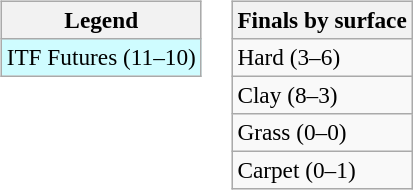<table>
<tr valign=top>
<td><br><table class=wikitable style=font-size:97%>
<tr>
<th>Legend</th>
</tr>
<tr style="background:#cffcff">
<td>ITF Futures (11–10)</td>
</tr>
</table>
</td>
<td><br><table class=wikitable style=font-size:97%>
<tr>
<th>Finals by surface</th>
</tr>
<tr>
<td>Hard (3–6)</td>
</tr>
<tr>
<td>Clay (8–3)</td>
</tr>
<tr>
<td>Grass (0–0)</td>
</tr>
<tr>
<td>Carpet (0–1)</td>
</tr>
</table>
</td>
</tr>
</table>
